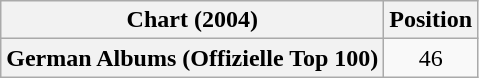<table class="wikitable plainrowheaders" style="text-align:center">
<tr>
<th scope="col">Chart (2004)</th>
<th scope="col">Position</th>
</tr>
<tr>
<th scope="row">German Albums (Offizielle Top 100)</th>
<td>46</td>
</tr>
</table>
